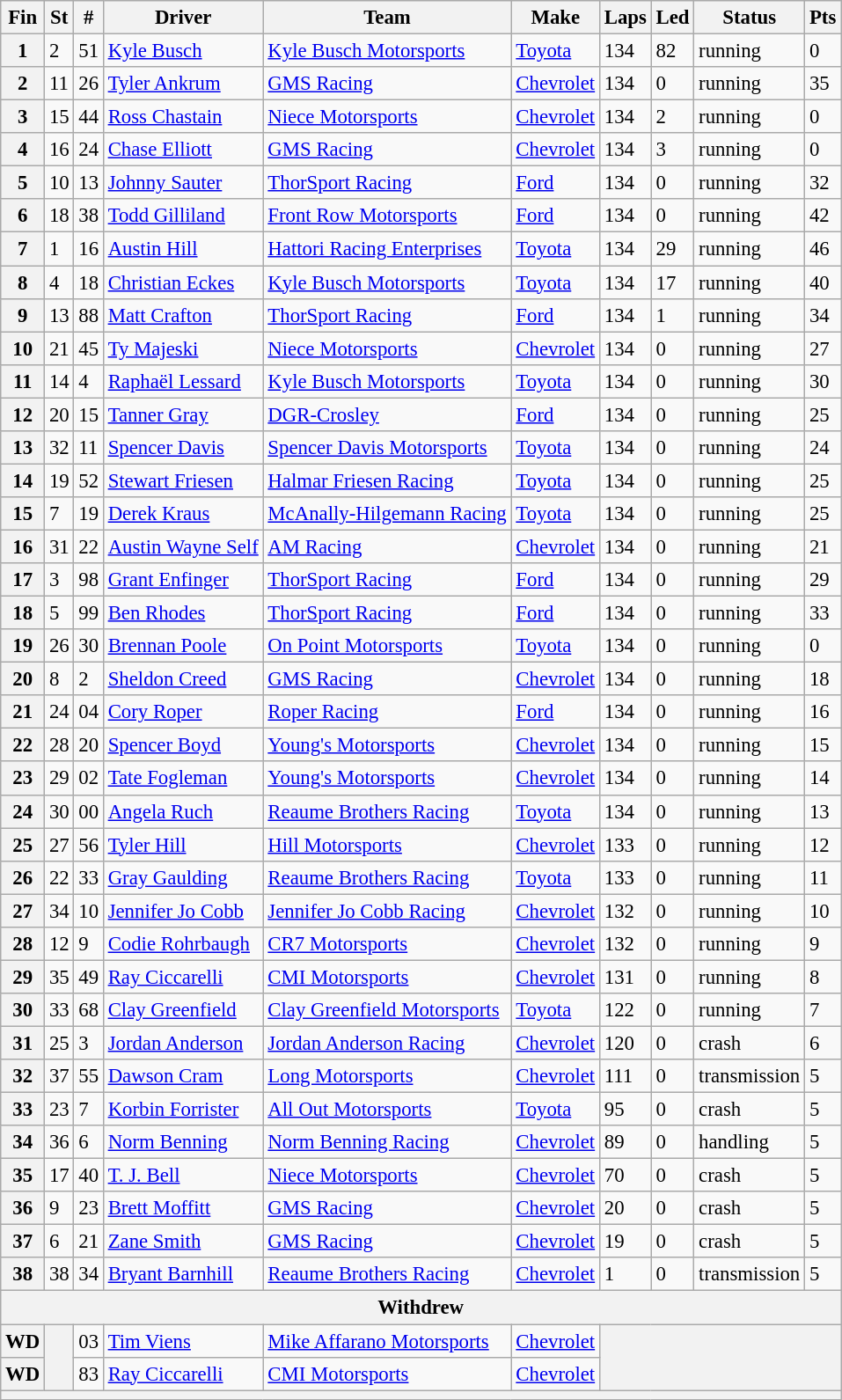<table class="wikitable" style="font-size:95%">
<tr>
<th>Fin</th>
<th>St</th>
<th>#</th>
<th>Driver</th>
<th>Team</th>
<th>Make</th>
<th>Laps</th>
<th>Led</th>
<th>Status</th>
<th>Pts</th>
</tr>
<tr>
<th>1</th>
<td>2</td>
<td>51</td>
<td><a href='#'>Kyle Busch</a></td>
<td><a href='#'>Kyle Busch Motorsports</a></td>
<td><a href='#'>Toyota</a></td>
<td>134</td>
<td>82</td>
<td>running</td>
<td>0</td>
</tr>
<tr>
<th>2</th>
<td>11</td>
<td>26</td>
<td><a href='#'>Tyler Ankrum</a></td>
<td><a href='#'>GMS Racing</a></td>
<td><a href='#'>Chevrolet</a></td>
<td>134</td>
<td>0</td>
<td>running</td>
<td>35</td>
</tr>
<tr>
<th>3</th>
<td>15</td>
<td>44</td>
<td><a href='#'>Ross Chastain</a></td>
<td><a href='#'>Niece Motorsports</a></td>
<td><a href='#'>Chevrolet</a></td>
<td>134</td>
<td>2</td>
<td>running</td>
<td>0</td>
</tr>
<tr>
<th>4</th>
<td>16</td>
<td>24</td>
<td><a href='#'>Chase Elliott</a></td>
<td><a href='#'>GMS Racing</a></td>
<td><a href='#'>Chevrolet</a></td>
<td>134</td>
<td>3</td>
<td>running</td>
<td>0</td>
</tr>
<tr>
<th>5</th>
<td>10</td>
<td>13</td>
<td><a href='#'>Johnny Sauter</a></td>
<td><a href='#'>ThorSport Racing</a></td>
<td><a href='#'>Ford</a></td>
<td>134</td>
<td>0</td>
<td>running</td>
<td>32</td>
</tr>
<tr>
<th>6</th>
<td>18</td>
<td>38</td>
<td><a href='#'>Todd Gilliland</a></td>
<td><a href='#'>Front Row Motorsports</a></td>
<td><a href='#'>Ford</a></td>
<td>134</td>
<td>0</td>
<td>running</td>
<td>42</td>
</tr>
<tr>
<th>7</th>
<td>1</td>
<td>16</td>
<td><a href='#'>Austin Hill</a></td>
<td><a href='#'>Hattori Racing Enterprises</a></td>
<td><a href='#'>Toyota</a></td>
<td>134</td>
<td>29</td>
<td>running</td>
<td>46</td>
</tr>
<tr>
<th>8</th>
<td>4</td>
<td>18</td>
<td><a href='#'>Christian Eckes</a></td>
<td><a href='#'>Kyle Busch Motorsports</a></td>
<td><a href='#'>Toyota</a></td>
<td>134</td>
<td>17</td>
<td>running</td>
<td>40</td>
</tr>
<tr>
<th>9</th>
<td>13</td>
<td>88</td>
<td><a href='#'>Matt Crafton</a></td>
<td><a href='#'>ThorSport Racing</a></td>
<td><a href='#'>Ford</a></td>
<td>134</td>
<td>1</td>
<td>running</td>
<td>34</td>
</tr>
<tr>
<th>10</th>
<td>21</td>
<td>45</td>
<td><a href='#'>Ty Majeski</a></td>
<td><a href='#'>Niece Motorsports</a></td>
<td><a href='#'>Chevrolet</a></td>
<td>134</td>
<td>0</td>
<td>running</td>
<td>27</td>
</tr>
<tr>
<th>11</th>
<td>14</td>
<td>4</td>
<td><a href='#'>Raphaël Lessard</a></td>
<td><a href='#'>Kyle Busch Motorsports</a></td>
<td><a href='#'>Toyota</a></td>
<td>134</td>
<td>0</td>
<td>running</td>
<td>30</td>
</tr>
<tr>
<th>12</th>
<td>20</td>
<td>15</td>
<td><a href='#'>Tanner Gray</a></td>
<td><a href='#'>DGR-Crosley</a></td>
<td><a href='#'>Ford</a></td>
<td>134</td>
<td>0</td>
<td>running</td>
<td>25</td>
</tr>
<tr>
<th>13</th>
<td>32</td>
<td>11</td>
<td><a href='#'>Spencer Davis</a></td>
<td><a href='#'>Spencer Davis Motorsports</a></td>
<td><a href='#'>Toyota</a></td>
<td>134</td>
<td>0</td>
<td>running</td>
<td>24</td>
</tr>
<tr>
<th>14</th>
<td>19</td>
<td>52</td>
<td><a href='#'>Stewart Friesen</a></td>
<td><a href='#'>Halmar Friesen Racing</a></td>
<td><a href='#'>Toyota</a></td>
<td>134</td>
<td>0</td>
<td>running</td>
<td>25</td>
</tr>
<tr>
<th>15</th>
<td>7</td>
<td>19</td>
<td><a href='#'>Derek Kraus</a></td>
<td><a href='#'>McAnally-Hilgemann Racing</a></td>
<td><a href='#'>Toyota</a></td>
<td>134</td>
<td>0</td>
<td>running</td>
<td>25</td>
</tr>
<tr>
<th>16</th>
<td>31</td>
<td>22</td>
<td><a href='#'>Austin Wayne Self</a></td>
<td><a href='#'>AM Racing</a></td>
<td><a href='#'>Chevrolet</a></td>
<td>134</td>
<td>0</td>
<td>running</td>
<td>21</td>
</tr>
<tr>
<th>17</th>
<td>3</td>
<td>98</td>
<td><a href='#'>Grant Enfinger</a></td>
<td><a href='#'>ThorSport Racing</a></td>
<td><a href='#'>Ford</a></td>
<td>134</td>
<td>0</td>
<td>running</td>
<td>29</td>
</tr>
<tr>
<th>18</th>
<td>5</td>
<td>99</td>
<td><a href='#'>Ben Rhodes</a></td>
<td><a href='#'>ThorSport Racing</a></td>
<td><a href='#'>Ford</a></td>
<td>134</td>
<td>0</td>
<td>running</td>
<td>33</td>
</tr>
<tr>
<th>19</th>
<td>26</td>
<td>30</td>
<td><a href='#'>Brennan Poole</a></td>
<td><a href='#'>On Point Motorsports</a></td>
<td><a href='#'>Toyota</a></td>
<td>134</td>
<td>0</td>
<td>running</td>
<td>0</td>
</tr>
<tr>
<th>20</th>
<td>8</td>
<td>2</td>
<td><a href='#'>Sheldon Creed</a></td>
<td><a href='#'>GMS Racing</a></td>
<td><a href='#'>Chevrolet</a></td>
<td>134</td>
<td>0</td>
<td>running</td>
<td>18</td>
</tr>
<tr>
<th>21</th>
<td>24</td>
<td>04</td>
<td><a href='#'>Cory Roper</a></td>
<td><a href='#'>Roper Racing</a></td>
<td><a href='#'>Ford</a></td>
<td>134</td>
<td>0</td>
<td>running</td>
<td>16</td>
</tr>
<tr>
<th>22</th>
<td>28</td>
<td>20</td>
<td><a href='#'>Spencer Boyd</a></td>
<td><a href='#'>Young's Motorsports</a></td>
<td><a href='#'>Chevrolet</a></td>
<td>134</td>
<td>0</td>
<td>running</td>
<td>15</td>
</tr>
<tr>
<th>23</th>
<td>29</td>
<td>02</td>
<td><a href='#'>Tate Fogleman</a></td>
<td><a href='#'>Young's Motorsports</a></td>
<td><a href='#'>Chevrolet</a></td>
<td>134</td>
<td>0</td>
<td>running</td>
<td>14</td>
</tr>
<tr>
<th>24</th>
<td>30</td>
<td>00</td>
<td><a href='#'>Angela Ruch</a></td>
<td><a href='#'>Reaume Brothers Racing</a></td>
<td><a href='#'>Toyota</a></td>
<td>134</td>
<td>0</td>
<td>running</td>
<td>13</td>
</tr>
<tr>
<th>25</th>
<td>27</td>
<td>56</td>
<td><a href='#'>Tyler Hill</a></td>
<td><a href='#'>Hill Motorsports</a></td>
<td><a href='#'>Chevrolet</a></td>
<td>133</td>
<td>0</td>
<td>running</td>
<td>12</td>
</tr>
<tr>
<th>26</th>
<td>22</td>
<td>33</td>
<td><a href='#'>Gray Gaulding</a></td>
<td><a href='#'>Reaume Brothers Racing</a></td>
<td><a href='#'>Toyota</a></td>
<td>133</td>
<td>0</td>
<td>running</td>
<td>11</td>
</tr>
<tr>
<th>27</th>
<td>34</td>
<td>10</td>
<td><a href='#'>Jennifer Jo Cobb</a></td>
<td><a href='#'>Jennifer Jo Cobb Racing</a></td>
<td><a href='#'>Chevrolet</a></td>
<td>132</td>
<td>0</td>
<td>running</td>
<td>10</td>
</tr>
<tr>
<th>28</th>
<td>12</td>
<td>9</td>
<td><a href='#'>Codie Rohrbaugh</a></td>
<td><a href='#'>CR7 Motorsports</a></td>
<td><a href='#'>Chevrolet</a></td>
<td>132</td>
<td>0</td>
<td>running</td>
<td>9</td>
</tr>
<tr>
<th>29</th>
<td>35</td>
<td>49</td>
<td><a href='#'>Ray Ciccarelli</a></td>
<td><a href='#'>CMI Motorsports</a></td>
<td><a href='#'>Chevrolet</a></td>
<td>131</td>
<td>0</td>
<td>running</td>
<td>8</td>
</tr>
<tr>
<th>30</th>
<td>33</td>
<td>68</td>
<td><a href='#'>Clay Greenfield</a></td>
<td><a href='#'>Clay Greenfield Motorsports</a></td>
<td><a href='#'>Toyota</a></td>
<td>122</td>
<td>0</td>
<td>running</td>
<td>7</td>
</tr>
<tr>
<th>31</th>
<td>25</td>
<td>3</td>
<td><a href='#'>Jordan Anderson</a></td>
<td><a href='#'>Jordan Anderson Racing</a></td>
<td><a href='#'>Chevrolet</a></td>
<td>120</td>
<td>0</td>
<td>crash</td>
<td>6</td>
</tr>
<tr>
<th>32</th>
<td>37</td>
<td>55</td>
<td><a href='#'>Dawson Cram</a></td>
<td><a href='#'>Long Motorsports</a></td>
<td><a href='#'>Chevrolet</a></td>
<td>111</td>
<td>0</td>
<td>transmission</td>
<td>5</td>
</tr>
<tr>
<th>33</th>
<td>23</td>
<td>7</td>
<td><a href='#'>Korbin Forrister</a></td>
<td><a href='#'>All Out Motorsports</a></td>
<td><a href='#'>Toyota</a></td>
<td>95</td>
<td>0</td>
<td>crash</td>
<td>5</td>
</tr>
<tr>
<th>34</th>
<td>36</td>
<td>6</td>
<td><a href='#'>Norm Benning</a></td>
<td><a href='#'>Norm Benning Racing</a></td>
<td><a href='#'>Chevrolet</a></td>
<td>89</td>
<td>0</td>
<td>handling</td>
<td>5</td>
</tr>
<tr>
<th>35</th>
<td>17</td>
<td>40</td>
<td><a href='#'>T. J. Bell</a></td>
<td><a href='#'>Niece Motorsports</a></td>
<td><a href='#'>Chevrolet</a></td>
<td>70</td>
<td>0</td>
<td>crash</td>
<td>5</td>
</tr>
<tr>
<th>36</th>
<td>9</td>
<td>23</td>
<td><a href='#'>Brett Moffitt</a></td>
<td><a href='#'>GMS Racing</a></td>
<td><a href='#'>Chevrolet</a></td>
<td>20</td>
<td>0</td>
<td>crash</td>
<td>5</td>
</tr>
<tr>
<th>37</th>
<td>6</td>
<td>21</td>
<td><a href='#'>Zane Smith</a></td>
<td><a href='#'>GMS Racing</a></td>
<td><a href='#'>Chevrolet</a></td>
<td>19</td>
<td>0</td>
<td>crash</td>
<td>5</td>
</tr>
<tr>
<th>38</th>
<td>38</td>
<td>34</td>
<td><a href='#'>Bryant Barnhill</a></td>
<td><a href='#'>Reaume Brothers Racing</a></td>
<td><a href='#'>Chevrolet</a></td>
<td>1</td>
<td>0</td>
<td>transmission</td>
<td>5</td>
</tr>
<tr>
<th colspan="10">Withdrew</th>
</tr>
<tr>
<th>WD</th>
<th rowspan="2"></th>
<td>03</td>
<td><a href='#'>Tim Viens</a></td>
<td><a href='#'>Mike Affarano Motorsports</a></td>
<td><a href='#'>Chevrolet</a></td>
<th colspan="4" rowspan="2"></th>
</tr>
<tr>
<th>WD</th>
<td>83</td>
<td><a href='#'>Ray Ciccarelli</a></td>
<td><a href='#'>CMI Motorsports</a></td>
<td><a href='#'>Chevrolet</a></td>
</tr>
<tr>
<th colspan="10"></th>
</tr>
</table>
